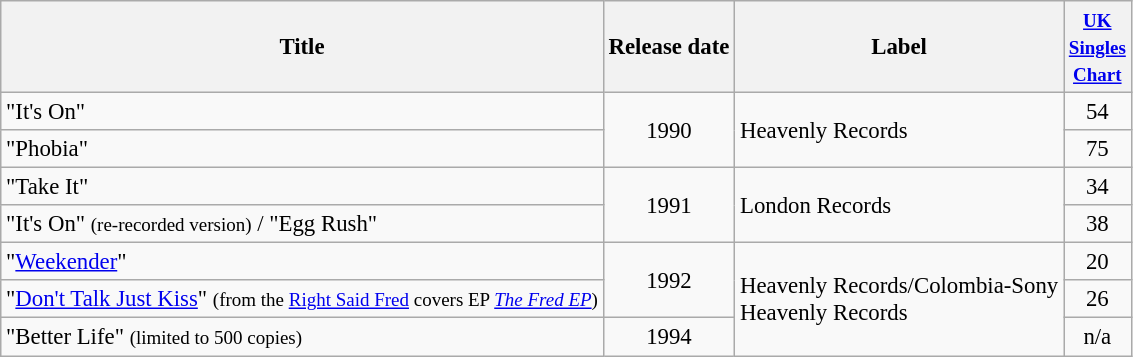<table class="wikitable" style="font-size:95%">
<tr>
<th>Title</th>
<th>Release date</th>
<th>Label</th>
<th width="35"><small><a href='#'>UK Singles Chart</a></small></th>
</tr>
<tr>
<td align=left>"It's On"</td>
<td style="text-align:center;" rowspan="2">1990</td>
<td style="text-align:left;" rowspan="2">Heavenly Records</td>
<td align=center>54</td>
</tr>
<tr>
<td align=left>"Phobia"</td>
<td align=center>75</td>
</tr>
<tr>
<td align=left>"Take It"</td>
<td style="text-align:center;" rowspan="2">1991</td>
<td style="text-align:left;" rowspan="2">London Records</td>
<td align=center>34</td>
</tr>
<tr>
<td align=left>"It's On" <small>(re-recorded version)</small> / "Egg Rush"</td>
<td align=center>38</td>
</tr>
<tr>
<td align=left>"<a href='#'>Weekender</a>"</td>
<td style="text-align:center;" rowspan="2">1992</td>
<td style="text-align:left;" rowspan="3">Heavenly Records/Colombia-Sony<br>Heavenly Records</td>
<td align=center>20</td>
</tr>
<tr>
<td align=left>"<a href='#'>Don't Talk Just Kiss</a>" <small>(from the <a href='#'>Right Said Fred</a> covers EP <em><a href='#'>The Fred EP</a></em>)</small></td>
<td align=center>26</td>
</tr>
<tr>
<td align=left>"Better Life" <small>(limited to 500 copies)</small></td>
<td align=center>1994</td>
<td align=center>n/a</td>
</tr>
</table>
